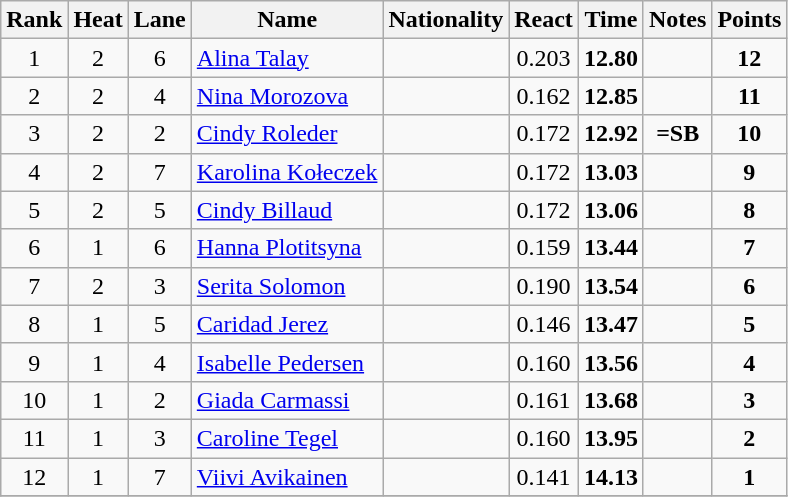<table class="wikitable sortable" style="text-align:center">
<tr>
<th>Rank</th>
<th>Heat</th>
<th>Lane</th>
<th>Name</th>
<th>Nationality</th>
<th>React</th>
<th>Time</th>
<th>Notes</th>
<th>Points</th>
</tr>
<tr>
<td>1</td>
<td>2</td>
<td>6</td>
<td align=left><a href='#'>Alina Talay</a></td>
<td align=left></td>
<td>0.203</td>
<td><strong>12.80</strong></td>
<td></td>
<td><strong>12</strong></td>
</tr>
<tr>
<td>2</td>
<td>2</td>
<td>4</td>
<td align=left><a href='#'>Nina Morozova</a></td>
<td align=left></td>
<td>0.162</td>
<td><strong>12.85</strong></td>
<td></td>
<td><strong>11</strong></td>
</tr>
<tr>
<td>3</td>
<td>2</td>
<td>2</td>
<td align=left><a href='#'>Cindy Roleder</a></td>
<td align=left></td>
<td>0.172</td>
<td><strong>12.92</strong></td>
<td><strong>=SB</strong></td>
<td><strong>10</strong></td>
</tr>
<tr>
<td>4</td>
<td>2</td>
<td>7</td>
<td align=left><a href='#'>Karolina Kołeczek</a></td>
<td align=left></td>
<td>0.172</td>
<td><strong>13.03</strong></td>
<td></td>
<td><strong>9</strong></td>
</tr>
<tr>
<td>5</td>
<td>2</td>
<td>5</td>
<td align=left><a href='#'>Cindy Billaud</a></td>
<td align=left></td>
<td>0.172</td>
<td><strong>13.06</strong></td>
<td></td>
<td><strong>8</strong></td>
</tr>
<tr>
<td>6</td>
<td>1</td>
<td>6</td>
<td align=left><a href='#'>Hanna Plotitsyna</a></td>
<td align=left></td>
<td>0.159</td>
<td><strong>13.44</strong></td>
<td></td>
<td><strong>7</strong></td>
</tr>
<tr>
<td>7</td>
<td>2</td>
<td>3</td>
<td align=left><a href='#'>Serita Solomon</a></td>
<td align=left></td>
<td>0.190</td>
<td><strong>13.54</strong></td>
<td></td>
<td><strong>6</strong></td>
</tr>
<tr>
<td>8</td>
<td>1</td>
<td>5</td>
<td align=left><a href='#'>Caridad Jerez</a></td>
<td align=left></td>
<td>0.146</td>
<td><strong>13.47</strong></td>
<td></td>
<td><strong>5</strong></td>
</tr>
<tr>
<td>9</td>
<td>1</td>
<td>4</td>
<td align=left><a href='#'>Isabelle Pedersen</a></td>
<td align=left></td>
<td>0.160</td>
<td><strong>13.56</strong></td>
<td></td>
<td><strong>4</strong></td>
</tr>
<tr>
<td>10</td>
<td>1</td>
<td>2</td>
<td align=left><a href='#'>Giada Carmassi</a></td>
<td align=left></td>
<td>0.161</td>
<td><strong>13.68</strong></td>
<td></td>
<td><strong>3</strong></td>
</tr>
<tr>
<td>11</td>
<td>1</td>
<td>3</td>
<td align=left><a href='#'>Caroline Tegel</a></td>
<td align=left></td>
<td>0.160</td>
<td><strong>13.95</strong></td>
<td></td>
<td><strong>2</strong></td>
</tr>
<tr>
<td>12</td>
<td>1</td>
<td>7</td>
<td align=left><a href='#'>Viivi Avikainen</a></td>
<td align=left></td>
<td>0.141</td>
<td><strong>14.13</strong></td>
<td></td>
<td><strong>1</strong></td>
</tr>
<tr>
</tr>
</table>
